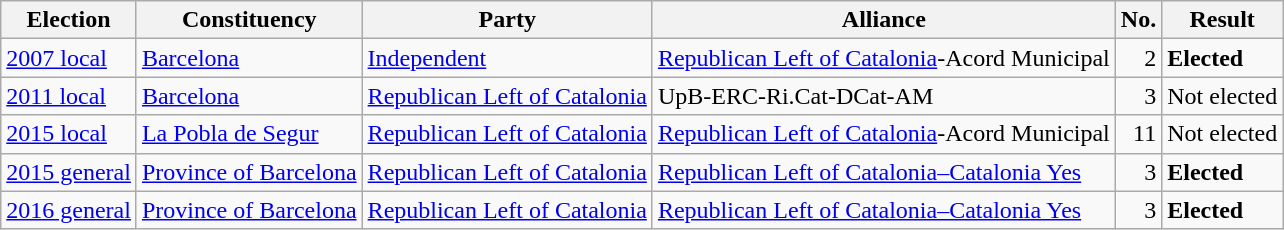<table class="wikitable" style="text-align:left;">
<tr>
<th scope=col>Election</th>
<th scope=col>Constituency</th>
<th scope=col>Party</th>
<th scope=col>Alliance</th>
<th scope=col>No.</th>
<th scope=col>Result</th>
</tr>
<tr>
<td><a href='#'>2007 local</a></td>
<td><a href='#'>Barcelona</a></td>
<td><a href='#'>Independent</a></td>
<td><a href='#'>Republican Left of Catalonia</a>-Acord Municipal</td>
<td align=right>2</td>
<td><strong>Elected</strong></td>
</tr>
<tr>
<td><a href='#'>2011 local</a></td>
<td><a href='#'>Barcelona</a></td>
<td><a href='#'>Republican Left of Catalonia</a></td>
<td>UpB-ERC-Ri.Cat-DCat-AM</td>
<td align=right>3</td>
<td>Not elected</td>
</tr>
<tr>
<td><a href='#'>2015 local</a></td>
<td><a href='#'>La Pobla de Segur</a></td>
<td><a href='#'>Republican Left of Catalonia</a></td>
<td><a href='#'>Republican Left of Catalonia</a>-Acord Municipal</td>
<td align=right>11</td>
<td>Not elected</td>
</tr>
<tr>
<td><a href='#'>2015 general</a></td>
<td><a href='#'>Province of Barcelona</a></td>
<td><a href='#'>Republican Left of Catalonia</a></td>
<td><a href='#'>Republican Left of Catalonia–Catalonia Yes</a></td>
<td align=right>3</td>
<td><strong>Elected</strong></td>
</tr>
<tr>
<td><a href='#'>2016 general</a></td>
<td><a href='#'>Province of Barcelona</a></td>
<td><a href='#'>Republican Left of Catalonia</a></td>
<td><a href='#'>Republican Left of Catalonia–Catalonia Yes</a></td>
<td align=right>3</td>
<td><strong>Elected</strong></td>
</tr>
</table>
